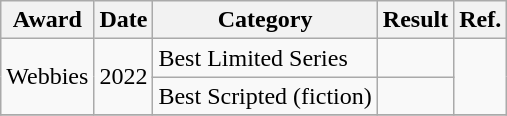<table class="wikitable sortable">
<tr>
<th>Award</th>
<th>Date</th>
<th>Category</th>
<th>Result</th>
<th>Ref.</th>
</tr>
<tr>
<td rowspan="2">Webbies</td>
<td rowspan="2">2022</td>
<td>Best Limited Series</td>
<td></td>
<td rowspan="2"></td>
</tr>
<tr>
<td>Best Scripted (fiction)</td>
<td></td>
</tr>
<tr>
</tr>
</table>
